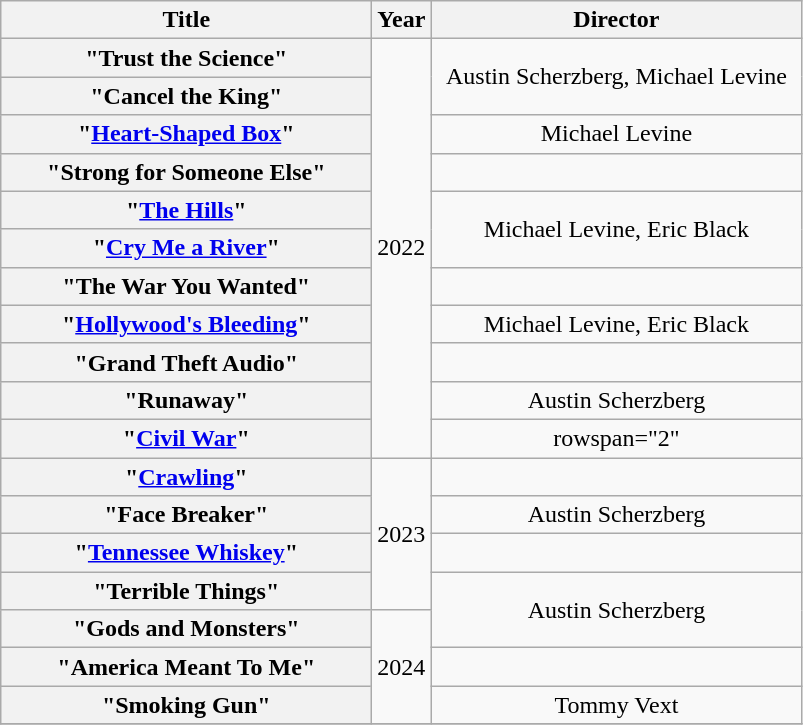<table class="wikitable plainrowheaders" style="text-align:center;">
<tr>
<th scope="col" style="width:15em;">Title</th>
<th scope="col">Year</th>
<th scope="col" style="width:15em;">Director</th>
</tr>
<tr>
<th scope="row">"Trust the Science"</th>
<td rowspan="11">2022</td>
<td rowspan="2">Austin Scherzberg, Michael Levine</td>
</tr>
<tr>
<th scope="row">"Cancel the King"</th>
</tr>
<tr>
<th scope="row">"<a href='#'>Heart-Shaped Box</a>"</th>
<td>Michael Levine</td>
</tr>
<tr>
<th scope="row">"Strong for Someone Else"</th>
<td></td>
</tr>
<tr>
<th scope="row">"<a href='#'>The Hills</a>"</th>
<td rowspan="2">Michael Levine, Eric Black</td>
</tr>
<tr>
<th scope="row">"<a href='#'>Cry Me a River</a>"</th>
</tr>
<tr>
<th scope="row">"The War You Wanted"</th>
<td></td>
</tr>
<tr>
<th scope="row">"<a href='#'>Hollywood's Bleeding</a>"</th>
<td>Michael Levine, Eric Black</td>
</tr>
<tr>
<th scope="row">"Grand Theft Audio"</th>
<td></td>
</tr>
<tr>
<th scope="row">"Runaway"</th>
<td>Austin Scherzberg</td>
</tr>
<tr>
<th scope="row">"<a href='#'>Civil War</a>"</th>
<td>rowspan="2" </td>
</tr>
<tr>
<th scope="row">"<a href='#'>Crawling</a>"</th>
<td rowspan="4">2023</td>
</tr>
<tr>
<th scope="row">"Face Breaker"</th>
<td>Austin Scherzberg</td>
</tr>
<tr>
<th scope="row">"<a href='#'>Tennessee Whiskey</a>"</th>
<td></td>
</tr>
<tr>
<th scope="row">"Terrible Things"</th>
<td rowspan="2">Austin Scherzberg</td>
</tr>
<tr>
<th scope="row">"Gods and Monsters"</th>
<td rowspan="3">2024</td>
</tr>
<tr>
<th scope="row">"America Meant To Me"</th>
<td></td>
</tr>
<tr>
<th scope="row">"Smoking Gun"</th>
<td>Tommy Vext</td>
</tr>
<tr>
</tr>
</table>
